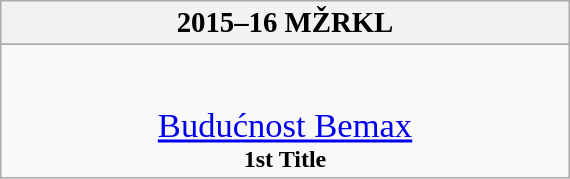<table class="wikitable" style="margin: 0 auto; width: 30%;">
<tr>
<th><big>2015–16 MŽRKL</big><br></th>
</tr>
<tr>
</tr>
<tr>
<td align=center><br><br><big><big><a href='#'>Budućnost Bemax</a><br></big></big><strong>1st Title</strong></td>
</tr>
</table>
